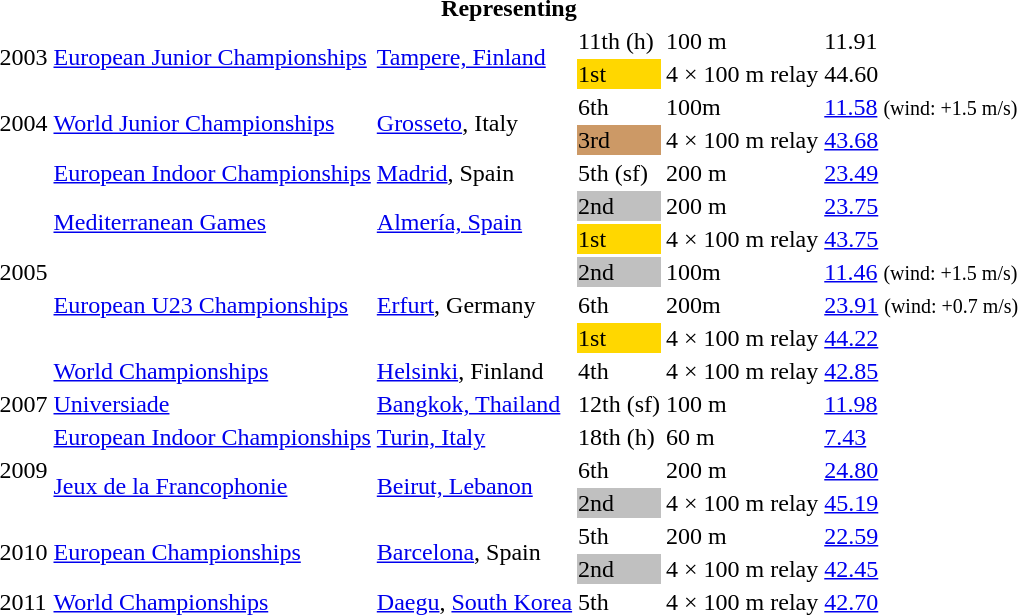<table>
<tr>
<th colspan="6">Representing </th>
</tr>
<tr>
<td rowspan=2>2003</td>
<td rowspan=2><a href='#'>European Junior Championships</a></td>
<td rowspan=2><a href='#'>Tampere, Finland</a></td>
<td>11th (h)</td>
<td>100 m</td>
<td>11.91</td>
</tr>
<tr>
<td bgcolor=gold>1st</td>
<td>4 × 100 m relay</td>
<td>44.60</td>
</tr>
<tr>
<td rowspan=2>2004</td>
<td rowspan=2><a href='#'>World Junior Championships</a></td>
<td rowspan=2><a href='#'>Grosseto</a>, Italy</td>
<td>6th</td>
<td>100m</td>
<td><a href='#'>11.58</a> <small>(wind: +1.5 m/s)</small></td>
</tr>
<tr>
<td bgcolor="cc9966">3rd</td>
<td>4 × 100 m relay</td>
<td><a href='#'>43.68</a></td>
</tr>
<tr>
<td rowspan=7>2005</td>
<td><a href='#'>European Indoor Championships</a></td>
<td><a href='#'>Madrid</a>, Spain</td>
<td>5th (sf)</td>
<td>200 m</td>
<td><a href='#'>23.49</a></td>
</tr>
<tr>
<td rowspan=2><a href='#'>Mediterranean Games</a></td>
<td rowspan=2><a href='#'>Almería, Spain</a></td>
<td bgcolor=silver>2nd</td>
<td>200 m</td>
<td><a href='#'>23.75</a></td>
</tr>
<tr>
<td bgcolor=gold>1st</td>
<td>4 × 100 m relay</td>
<td><a href='#'>43.75</a></td>
</tr>
<tr>
<td rowspan=3><a href='#'>European U23 Championships</a></td>
<td rowspan=3><a href='#'>Erfurt</a>, Germany</td>
<td bgcolor=silver>2nd</td>
<td>100m</td>
<td><a href='#'>11.46</a> <small>(wind: +1.5 m/s)</small></td>
</tr>
<tr>
<td>6th</td>
<td>200m</td>
<td><a href='#'>23.91</a> <small>(wind: +0.7 m/s)</small></td>
</tr>
<tr>
<td bgcolor=gold>1st</td>
<td>4 × 100 m relay</td>
<td><a href='#'>44.22</a></td>
</tr>
<tr>
<td><a href='#'>World Championships</a></td>
<td><a href='#'>Helsinki</a>, Finland</td>
<td>4th</td>
<td>4 × 100 m relay</td>
<td><a href='#'>42.85</a></td>
</tr>
<tr>
<td>2007</td>
<td><a href='#'>Universiade</a></td>
<td><a href='#'>Bangkok, Thailand</a></td>
<td>12th (sf)</td>
<td>100 m</td>
<td><a href='#'>11.98</a></td>
</tr>
<tr>
<td rowspan=3>2009</td>
<td><a href='#'>European Indoor Championships</a></td>
<td><a href='#'>Turin, Italy</a></td>
<td>18th (h)</td>
<td>60 m</td>
<td><a href='#'>7.43</a></td>
</tr>
<tr>
<td rowspan=2><a href='#'>Jeux de la Francophonie</a></td>
<td rowspan=2><a href='#'>Beirut, Lebanon</a></td>
<td>6th</td>
<td>200 m</td>
<td><a href='#'>24.80</a></td>
</tr>
<tr>
<td bgcolor=silver>2nd</td>
<td>4 × 100 m relay</td>
<td><a href='#'>45.19</a></td>
</tr>
<tr>
<td rowspan=2>2010</td>
<td rowspan=2><a href='#'>European Championships</a></td>
<td rowspan=2><a href='#'>Barcelona</a>, Spain</td>
<td>5th</td>
<td>200 m</td>
<td><a href='#'>22.59</a></td>
</tr>
<tr>
<td bgcolor=silver>2nd</td>
<td>4 × 100 m relay</td>
<td><a href='#'>42.45</a></td>
</tr>
<tr>
<td>2011</td>
<td><a href='#'>World Championships</a></td>
<td><a href='#'>Daegu</a>, <a href='#'>South Korea</a></td>
<td>5th</td>
<td>4 × 100 m relay</td>
<td><a href='#'>42.70</a></td>
</tr>
</table>
